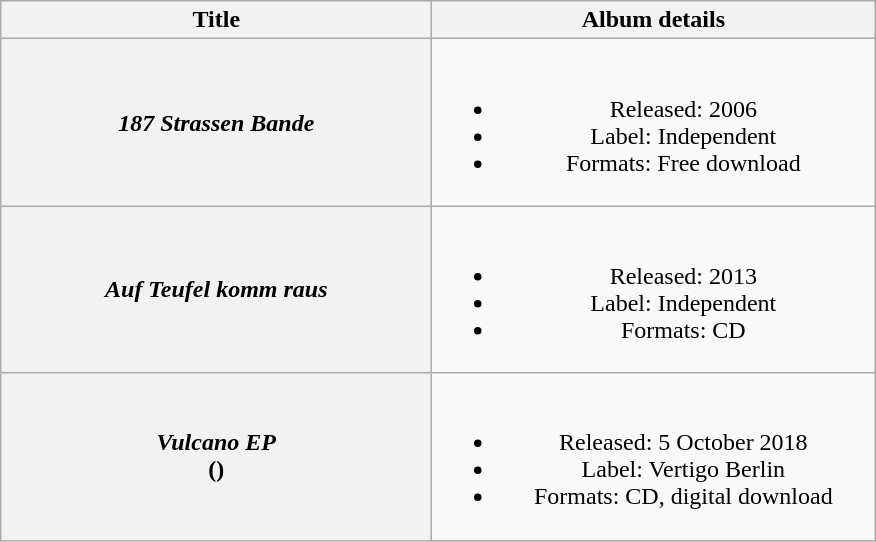<table class="wikitable plainrowheaders" style="text-align:center;">
<tr>
<th scope="col" style="width:17.5em;">Title</th>
<th scope="col" style="width:18em;">Album details</th>
</tr>
<tr>
<th scope="row"><em>187 Strassen Bande</em></th>
<td><br><ul><li>Released: 2006</li><li>Label: Independent</li><li>Formats: Free download</li></ul></td>
</tr>
<tr>
<th scope="row"><em>Auf Teufel komm raus</em></th>
<td><br><ul><li>Released: 2013</li><li>Label: Independent</li><li>Formats: CD</li></ul></td>
</tr>
<tr>
<th scope="row"><em>Vulcano EP</em><br>()</th>
<td><br><ul><li>Released: 5 October 2018</li><li>Label: Vertigo Berlin</li><li>Formats: CD, digital download</li></ul></td>
</tr>
</table>
